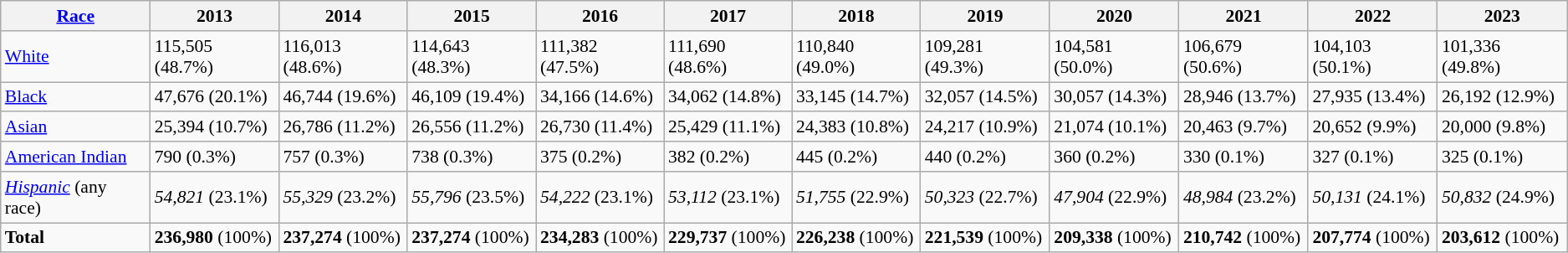<table class="wikitable" style="font-size: 90%;">
<tr>
<th><a href='#'>Race</a></th>
<th>2013</th>
<th>2014</th>
<th>2015</th>
<th>2016</th>
<th>2017</th>
<th>2018</th>
<th>2019</th>
<th>2020</th>
<th>2021</th>
<th>2022</th>
<th>2023</th>
</tr>
<tr>
<td><a href='#'>White</a></td>
<td>115,505 (48.7%)</td>
<td>116,013 (48.6%)</td>
<td>114,643 (48.3%)</td>
<td>111,382 (47.5%)</td>
<td>111,690 (48.6%)</td>
<td>110,840 (49.0%)</td>
<td>109,281 (49.3%)</td>
<td>104,581 (50.0%)</td>
<td>106,679 (50.6%)</td>
<td>104,103 (50.1%)</td>
<td>101,336 (49.8%)</td>
</tr>
<tr>
<td><a href='#'>Black</a></td>
<td>47,676 (20.1%)</td>
<td>46,744 (19.6%)</td>
<td>46,109 (19.4%)</td>
<td>34,166 (14.6%)</td>
<td>34,062 (14.8%)</td>
<td>33,145 (14.7%)</td>
<td>32,057 (14.5%)</td>
<td>30,057 (14.3%)</td>
<td>28,946 (13.7%)</td>
<td>27,935 (13.4%)</td>
<td>26,192 (12.9%)</td>
</tr>
<tr>
<td><a href='#'>Asian</a></td>
<td>25,394 (10.7%)</td>
<td>26,786 (11.2%)</td>
<td>26,556 (11.2%)</td>
<td>26,730 (11.4%)</td>
<td>25,429 (11.1%)</td>
<td>24,383 (10.8%)</td>
<td>24,217 (10.9%)</td>
<td>21,074 (10.1%)</td>
<td>20,463 (9.7%)</td>
<td>20,652 (9.9%)</td>
<td>20,000 (9.8%)</td>
</tr>
<tr>
<td><a href='#'>American Indian</a></td>
<td>790 (0.3%)</td>
<td>757 (0.3%)</td>
<td>738 (0.3%)</td>
<td>375 (0.2%)</td>
<td>382 (0.2%)</td>
<td>445 (0.2%)</td>
<td>440 (0.2%)</td>
<td>360 (0.2%)</td>
<td>330 (0.1%)</td>
<td>327 (0.1%)</td>
<td>325 (0.1%)</td>
</tr>
<tr>
<td><em><a href='#'>Hispanic</a></em> (any race)</td>
<td><em>54,821</em> (23.1%)</td>
<td><em>55,329</em> (23.2%)</td>
<td><em>55,796</em> (23.5%)</td>
<td><em>54,222</em> (23.1%)</td>
<td><em>53,112</em> (23.1%)</td>
<td><em>51,755</em> (22.9%)</td>
<td><em>50,323</em> (22.7%)</td>
<td><em>47,904</em> (22.9%)</td>
<td><em>48,984</em> (23.2%)</td>
<td><em>50,131</em> (24.1%)</td>
<td><em>50,832</em> (24.9%)</td>
</tr>
<tr>
<td><strong>Total</strong></td>
<td><strong>236,980</strong> (100%)</td>
<td><strong>237,274</strong> (100%)</td>
<td><strong>237,274</strong> (100%)</td>
<td><strong>234,283</strong> (100%)</td>
<td><strong>229,737</strong> (100%)</td>
<td><strong>226,238</strong> (100%)</td>
<td><strong>221,539</strong> (100%)</td>
<td><strong>209,338</strong> (100%)</td>
<td><strong>210,742</strong> (100%)</td>
<td><strong>207,774</strong> (100%)</td>
<td><strong>203,612</strong> (100%)</td>
</tr>
</table>
